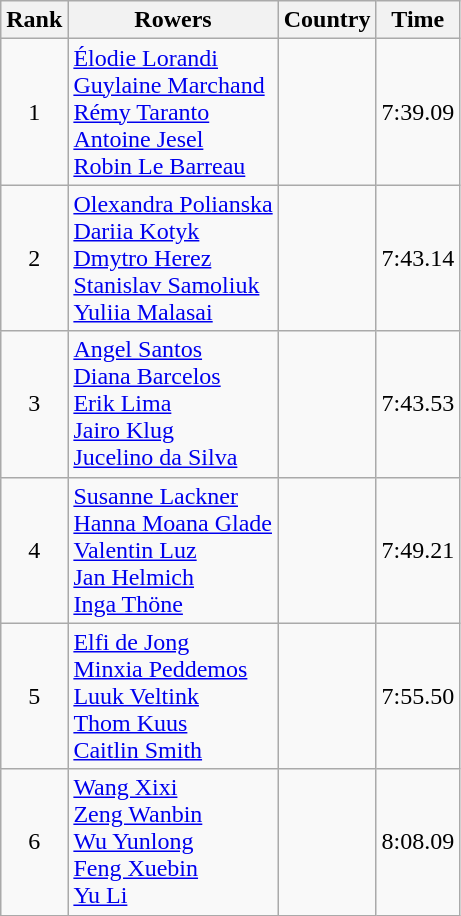<table class="wikitable" style="text-align:center">
<tr>
<th>Rank</th>
<th>Rowers</th>
<th>Country</th>
<th>Time</th>
</tr>
<tr>
<td>1</td>
<td align="left"><a href='#'>Élodie Lorandi</a><br><a href='#'>Guylaine Marchand</a><br><a href='#'>Rémy Taranto</a><br><a href='#'>Antoine Jesel</a><br><a href='#'>Robin Le Barreau</a></td>
<td align="left"></td>
<td>7:39.09</td>
</tr>
<tr>
<td>2</td>
<td align="left"><a href='#'>Olexandra Polianska</a><br><a href='#'>Dariia Kotyk</a><br><a href='#'>Dmytro Herez</a><br><a href='#'>Stanislav Samoliuk</a><br><a href='#'>Yuliia Malasai</a></td>
<td align="left"></td>
<td>7:43.14</td>
</tr>
<tr>
<td>3</td>
<td align="left"><a href='#'>Angel Santos</a><br><a href='#'>Diana Barcelos</a><br><a href='#'>Erik Lima</a><br><a href='#'>Jairo Klug</a><br><a href='#'>Jucelino da Silva</a></td>
<td align="left"></td>
<td>7:43.53</td>
</tr>
<tr>
<td>4</td>
<td align="left"><a href='#'>Susanne Lackner</a><br><a href='#'>Hanna Moana Glade</a><br><a href='#'>Valentin Luz</a><br><a href='#'>Jan Helmich</a><br><a href='#'>Inga Thöne</a></td>
<td align="left"></td>
<td>7:49.21</td>
</tr>
<tr>
<td>5</td>
<td align="left"><a href='#'>Elfi de Jong</a><br><a href='#'>Minxia Peddemos</a><br><a href='#'>Luuk Veltink</a><br><a href='#'>Thom Kuus</a><br><a href='#'>Caitlin Smith</a></td>
<td align="left"></td>
<td>7:55.50</td>
</tr>
<tr>
<td>6</td>
<td align="left"><a href='#'>Wang Xixi</a><br><a href='#'>Zeng Wanbin</a><br><a href='#'>Wu Yunlong</a><br><a href='#'>Feng Xuebin</a><br><a href='#'>Yu Li</a></td>
<td align="left"></td>
<td>8:08.09</td>
</tr>
</table>
